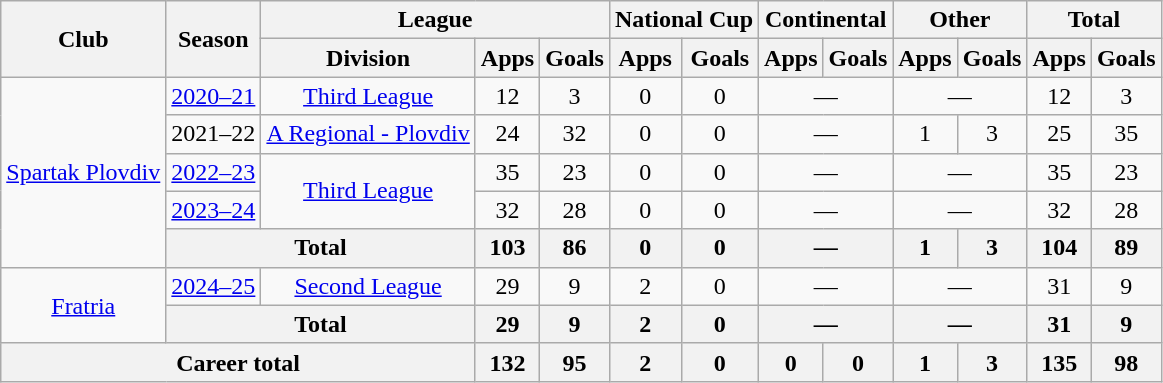<table class="wikitable" style="text-align:center">
<tr>
<th rowspan="2">Club</th>
<th rowspan="2">Season</th>
<th colspan="3">League</th>
<th colspan="2">National Cup</th>
<th colspan="2">Continental</th>
<th colspan="2">Other</th>
<th colspan="2">Total</th>
</tr>
<tr>
<th>Division</th>
<th>Apps</th>
<th>Goals</th>
<th>Apps</th>
<th>Goals</th>
<th>Apps</th>
<th>Goals</th>
<th>Apps</th>
<th>Goals</th>
<th>Apps</th>
<th>Goals</th>
</tr>
<tr>
<td rowspan="5"><a href='#'>Spartak Plovdiv</a></td>
<td><a href='#'>2020–21</a></td>
<td rowspan="1"><a href='#'>Third League</a></td>
<td>12</td>
<td>3</td>
<td>0</td>
<td>0</td>
<td colspan="2">—</td>
<td colspan="2">—</td>
<td>12</td>
<td>3</td>
</tr>
<tr>
<td>2021–22</td>
<td><a href='#'>A Regional - Plovdiv</a></td>
<td>24</td>
<td>32</td>
<td>0</td>
<td>0</td>
<td colspan="2">—</td>
<td>1</td>
<td>3</td>
<td>25</td>
<td>35</td>
</tr>
<tr>
<td><a href='#'>2022–23</a></td>
<td rowspan="2"><a href='#'>Third League</a></td>
<td>35</td>
<td>23</td>
<td>0</td>
<td>0</td>
<td colspan="2">—</td>
<td colspan="2">—</td>
<td>35</td>
<td>23</td>
</tr>
<tr>
<td><a href='#'>2023–24</a></td>
<td>32</td>
<td>28</td>
<td>0</td>
<td>0</td>
<td colspan="2">—</td>
<td colspan="2">—</td>
<td>32</td>
<td>28</td>
</tr>
<tr>
<th colspan="2">Total</th>
<th>103</th>
<th>86</th>
<th>0</th>
<th>0</th>
<th colspan="2">—</th>
<th>1</th>
<th>3</th>
<th>104</th>
<th>89</th>
</tr>
<tr>
<td rowspan="2"><a href='#'>Fratria</a></td>
<td><a href='#'>2024–25</a></td>
<td rowspan="1"><a href='#'>Second League</a></td>
<td>29</td>
<td>9</td>
<td>2</td>
<td>0</td>
<td colspan="2">—</td>
<td colspan="2">—</td>
<td>31</td>
<td>9</td>
</tr>
<tr>
<th colspan="2">Total</th>
<th>29</th>
<th>9</th>
<th>2</th>
<th>0</th>
<th colspan="2">—</th>
<th colspan="2">—</th>
<th>31</th>
<th>9</th>
</tr>
<tr>
<th colspan="3">Career total</th>
<th>132</th>
<th>95</th>
<th>2</th>
<th>0</th>
<th>0</th>
<th>0</th>
<th>1</th>
<th>3</th>
<th>135</th>
<th>98</th>
</tr>
</table>
